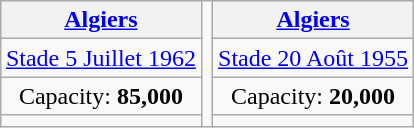<table class="wikitable" style="margin: 1em auto; text-align:center">
<tr>
<th><a href='#'>Algiers</a></th>
<td rowspan="4"></td>
<th><a href='#'>Algiers</a></th>
</tr>
<tr>
<td><a href='#'>Stade 5 Juillet 1962</a></td>
<td><a href='#'>Stade 20 Août 1955</a></td>
</tr>
<tr>
<td>Capacity: <strong>85,000</strong></td>
<td>Capacity: <strong>20,000</strong></td>
</tr>
<tr>
<td></td>
<td></td>
</tr>
</table>
